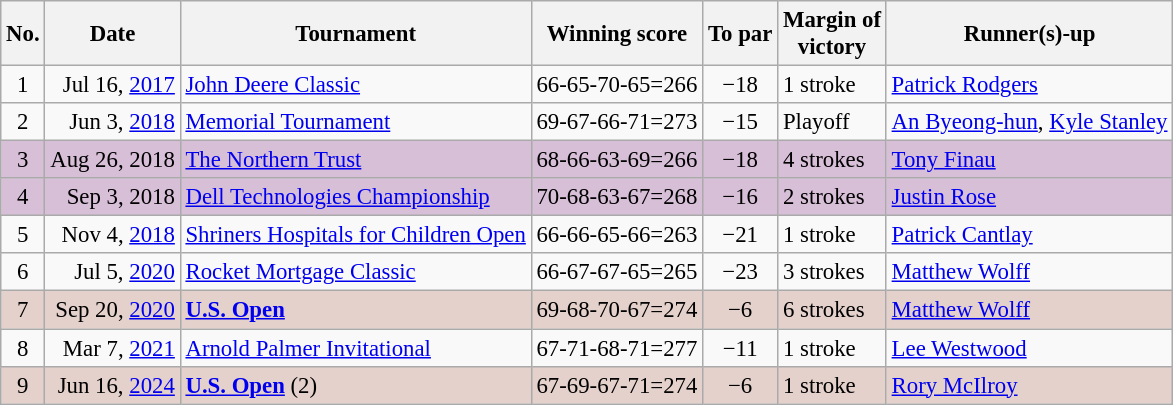<table class="wikitable notheme" style="font-size:95%;">
<tr>
<th>No.</th>
<th>Date</th>
<th>Tournament</th>
<th>Winning score</th>
<th>To par</th>
<th>Margin of<br>victory</th>
<th>Runner(s)-up</th>
</tr>
<tr>
<td align=center>1</td>
<td align=right>Jul 16, <a href='#'>2017</a></td>
<td><a href='#'>John Deere Classic</a></td>
<td align=right>66-65-70-65=266</td>
<td align=center>−18</td>
<td>1 stroke</td>
<td> <a href='#'>Patrick Rodgers</a></td>
</tr>
<tr>
<td align=center>2</td>
<td align=right>Jun 3, <a href='#'>2018</a></td>
<td><a href='#'>Memorial Tournament</a></td>
<td align=right>69-67-66-71=273</td>
<td align=center>−15</td>
<td>Playoff</td>
<td> <a href='#'>An Byeong-hun</a>,  <a href='#'>Kyle Stanley</a></td>
</tr>
<tr style="background:thistle; color: black;">
<td align=center>3</td>
<td align=right>Aug 26, 2018</td>
<td><a href='#'>The Northern Trust</a></td>
<td align=right>68-66-63-69=266</td>
<td align=center>−18</td>
<td>4 strokes</td>
<td> <a href='#'>Tony Finau</a></td>
</tr>
<tr style="background:thistle; color: black;">
<td align=center>4</td>
<td align=right>Sep 3, 2018</td>
<td><a href='#'>Dell Technologies Championship</a></td>
<td align=right>70-68-63-67=268</td>
<td align=center>−16</td>
<td>2 strokes</td>
<td> <a href='#'>Justin Rose</a></td>
</tr>
<tr>
<td align=center>5</td>
<td align=right>Nov 4, <a href='#'>2018</a></td>
<td><a href='#'>Shriners Hospitals for Children Open</a></td>
<td align=right>66-66-65-66=263</td>
<td align=center>−21</td>
<td>1 stroke</td>
<td> <a href='#'>Patrick Cantlay</a></td>
</tr>
<tr>
<td align=center>6</td>
<td align=right>Jul 5, <a href='#'>2020</a></td>
<td><a href='#'>Rocket Mortgage Classic</a></td>
<td align=right>66-67-67-65=265</td>
<td align=center>−23</td>
<td>3 strokes</td>
<td> <a href='#'>Matthew Wolff</a></td>
</tr>
<tr style="background:#e5d1cb;">
<td align=center>7</td>
<td align=right>Sep 20, <a href='#'>2020</a></td>
<td><strong><a href='#'>U.S. Open</a></strong></td>
<td align=right>69-68-70-67=274</td>
<td align=center>−6</td>
<td>6 strokes</td>
<td> <a href='#'>Matthew Wolff</a></td>
</tr>
<tr>
<td align=center>8</td>
<td align=right>Mar 7, <a href='#'>2021</a></td>
<td><a href='#'>Arnold Palmer Invitational</a></td>
<td align=right>67-71-68-71=277</td>
<td align=center>−11</td>
<td>1 stroke</td>
<td> <a href='#'>Lee Westwood</a></td>
</tr>
<tr style="background:#e5d1cb;">
<td align=center>9</td>
<td align=right>Jun 16, <a href='#'>2024</a></td>
<td><strong><a href='#'>U.S. Open</a></strong> (2)</td>
<td align=right>67-69-67-71=274</td>
<td align=center>−6</td>
<td>1 stroke</td>
<td> <a href='#'>Rory McIlroy</a></td>
</tr>
</table>
